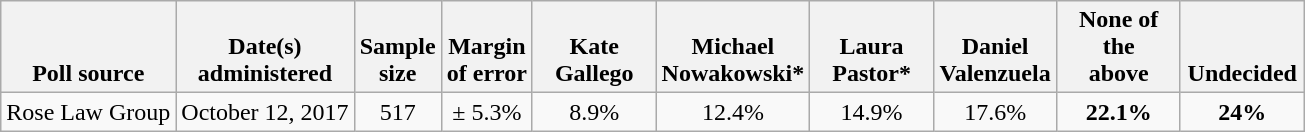<table class="wikitable" style="text-align:center">
<tr valign=bottom>
<th>Poll source</th>
<th>Date(s)<br>administered</th>
<th>Sample<br>size</th>
<th>Margin<br>of error</th>
<th style="width:75px;">Kate<br>Gallego</th>
<th style="width:75px;">Michael<br>Nowakowski*</th>
<th style="width:75px;">Laura<br>Pastor*</th>
<th style="width:75px;">Daniel<br>Valenzuela</th>
<th style="width:75px;">None of the<br>above</th>
<th style="width:75px;">Undecided</th>
</tr>
<tr>
<td align=left>Rose Law Group</td>
<td>October 12, 2017</td>
<td>517</td>
<td>± 5.3%</td>
<td>8.9%</td>
<td>12.4%</td>
<td>14.9%</td>
<td>17.6%</td>
<td><strong>22.1%</strong></td>
<td><strong>24%</strong></td>
</tr>
</table>
